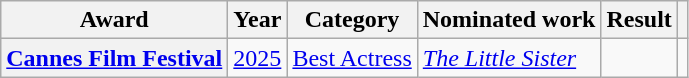<table class="wikitable plainrowheaders sortable">
<tr>
<th>Award</th>
<th>Year</th>
<th>Category</th>
<th>Nominated work</th>
<th>Result</th>
<th class="unsortable"></th>
</tr>
<tr>
<th scope="row"><a href='#'>Cannes Film Festival</a></th>
<td><a href='#'>2025</a></td>
<td><a href='#'>Best Actress</a></td>
<td><em><a href='#'>The Little Sister</a></em></td>
<td></td>
<td></td>
</tr>
</table>
